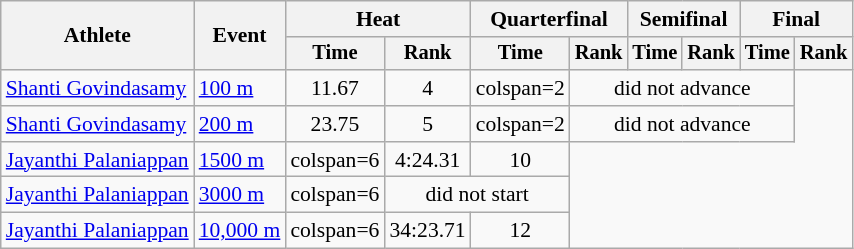<table class="wikitable" style="font-size:90%">
<tr>
<th rowspan=2>Athlete</th>
<th rowspan=2>Event</th>
<th colspan=2>Heat</th>
<th colspan=2>Quarterfinal</th>
<th colspan=2>Semifinal</th>
<th colspan=2>Final</th>
</tr>
<tr style="font-size:95%">
<th>Time</th>
<th>Rank</th>
<th>Time</th>
<th>Rank</th>
<th>Time</th>
<th>Rank</th>
<th>Time</th>
<th>Rank</th>
</tr>
<tr align=center>
<td align=left><a href='#'>Shanti Govindasamy</a></td>
<td align=left><a href='#'>100 m</a></td>
<td>11.67</td>
<td>4</td>
<td>colspan=2 </td>
<td colspan=4>did not advance</td>
</tr>
<tr align=center>
<td align=left><a href='#'>Shanti Govindasamy</a></td>
<td align=left><a href='#'>200 m</a></td>
<td>23.75</td>
<td>5</td>
<td>colspan=2 </td>
<td colspan=4>did not advance</td>
</tr>
<tr align=center>
<td align=left><a href='#'>Jayanthi Palaniappan</a></td>
<td align=left><a href='#'>1500 m</a></td>
<td>colspan=6 </td>
<td>4:24.31</td>
<td>10</td>
</tr>
<tr align=center>
<td align=left><a href='#'>Jayanthi Palaniappan</a></td>
<td align=left><a href='#'>3000 m</a></td>
<td>colspan=6 </td>
<td colspan=2>did not start</td>
</tr>
<tr align=center>
<td align=left><a href='#'>Jayanthi Palaniappan</a></td>
<td align=left><a href='#'>10,000 m</a></td>
<td>colspan=6 </td>
<td>34:23.71</td>
<td>12</td>
</tr>
</table>
